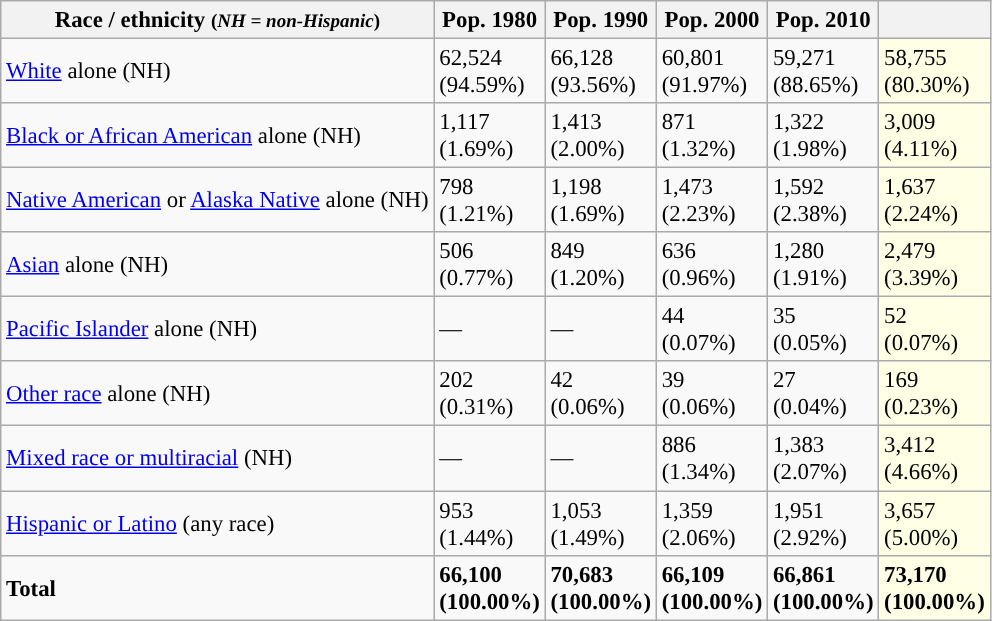<table class="wikitable sortable collapsible" style="font-size: 95%;">
<tr>
<th>Race / ethnicity <small>(<em>NH = non-Hispanic</em>)</small></th>
<th>Pop. 1980</th>
<th>Pop. 1990</th>
<th>Pop. 2000</th>
<th>Pop. 2010</th>
<th></th>
</tr>
<tr>
<td><a href='#'>White</a> alone (NH)</td>
<td>62,524<br>(94.59%)</td>
<td>66,128<br>(93.56%)</td>
<td>60,801<br>(91.97%)</td>
<td>59,271<br>(88.65%)</td>
<td style='background: #ffffe6;'>58,755<br>(80.30%)</td>
</tr>
<tr>
<td><a href='#'>Black or African American</a> alone (NH)</td>
<td>1,117<br>(1.69%)</td>
<td>1,413<br>(2.00%)</td>
<td>871<br>(1.32%)</td>
<td>1,322<br>(1.98%)</td>
<td style='background: #ffffe6;'>3,009<br>(4.11%)</td>
</tr>
<tr>
<td><a href='#'>Native American</a> or <a href='#'>Alaska Native</a> alone (NH)</td>
<td>798<br>(1.21%)</td>
<td>1,198<br>(1.69%)</td>
<td>1,473<br>(2.23%)</td>
<td>1,592<br>(2.38%)</td>
<td style='background: #ffffe6;'>1,637<br>(2.24%)</td>
</tr>
<tr>
<td><a href='#'>Asian</a> alone (NH)</td>
<td>506<br>(0.77%)</td>
<td>849<br>(1.20%)</td>
<td>636<br>(0.96%)</td>
<td>1,280<br>(1.91%)</td>
<td style='background: #ffffe6;'>2,479<br>(3.39%)</td>
</tr>
<tr>
<td><a href='#'>Pacific Islander</a> alone (NH)</td>
<td>—</td>
<td>—</td>
<td>44<br>(0.07%)</td>
<td>35<br>(0.05%)</td>
<td style='background: #ffffe6;'>52<br>(0.07%)</td>
</tr>
<tr>
<td><a href='#'>Other race</a> alone (NH)</td>
<td>202<br>(0.31%)</td>
<td>42<br>(0.06%)</td>
<td>39<br>(0.06%)</td>
<td>27<br>(0.04%)</td>
<td style='background: #ffffe6;'>169<br>(0.23%)</td>
</tr>
<tr>
<td><a href='#'>Mixed race or multiracial</a> (NH)</td>
<td>—</td>
<td>—</td>
<td>886<br>(1.34%)</td>
<td>1,383<br>(2.07%)</td>
<td style='background: #ffffe6;'>3,412<br>(4.66%)</td>
</tr>
<tr>
<td><a href='#'>Hispanic or Latino</a> (any race)</td>
<td>953<br>(1.44%)</td>
<td>1,053<br>(1.49%)</td>
<td>1,359<br>(2.06%)</td>
<td>1,951<br>(2.92%)</td>
<td style='background: #ffffe6;'>3,657<br>(5.00%)</td>
</tr>
<tr>
<td><strong>Total</strong></td>
<td><strong>66,100<br>(100.00%)</strong></td>
<td><strong>70,683<br>(100.00%)</strong></td>
<td><strong>66,109<br>(100.00%)</strong></td>
<td><strong>66,861<br>(100.00%)</strong></td>
<td style='background: #ffffe6;'><strong>73,170<br>(100.00%)</strong></td>
</tr>
</table>
